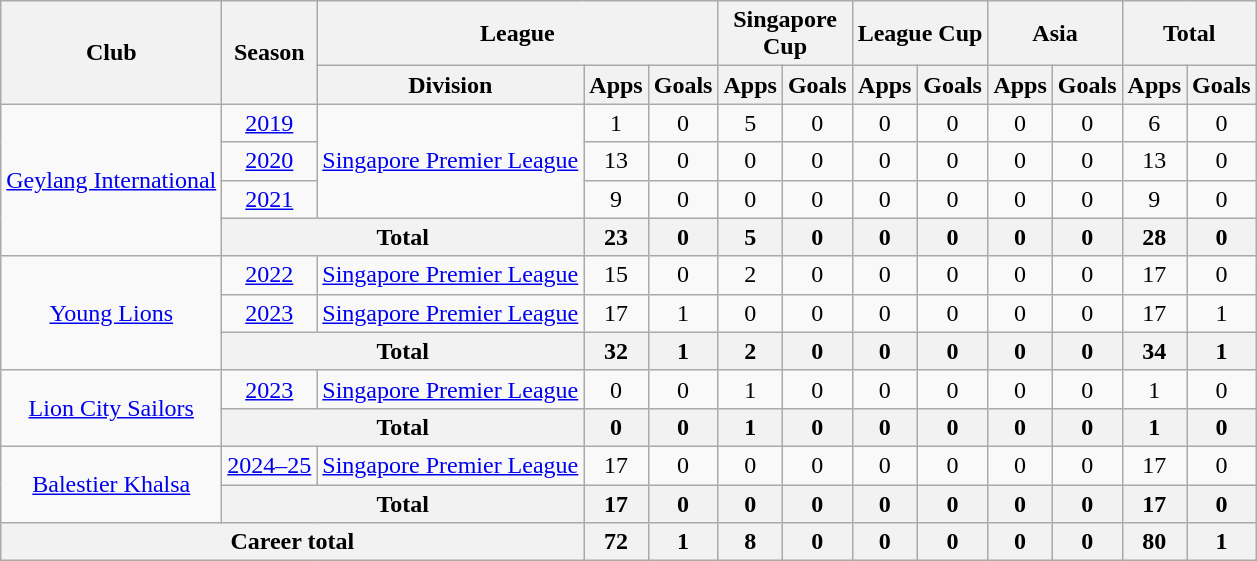<table class="wikitable" style="text-align: center">
<tr>
<th rowspan="2">Club</th>
<th rowspan="2">Season</th>
<th colspan="3">League</th>
<th colspan="2">Singapore <br> Cup</th>
<th colspan="2">League Cup</th>
<th colspan="2">Asia</th>
<th colspan="2">Total</th>
</tr>
<tr>
<th>Division</th>
<th>Apps</th>
<th>Goals</th>
<th>Apps</th>
<th>Goals</th>
<th>Apps</th>
<th>Goals</th>
<th>Apps</th>
<th>Goals</th>
<th>Apps</th>
<th>Goals</th>
</tr>
<tr>
<td rowspan="4"><a href='#'>Geylang International</a></td>
<td><a href='#'>2019</a></td>
<td rowspan="3"><a href='#'>Singapore Premier League</a></td>
<td>1</td>
<td>0</td>
<td>5</td>
<td>0</td>
<td>0</td>
<td>0</td>
<td>0</td>
<td>0</td>
<td>6</td>
<td>0</td>
</tr>
<tr>
<td><a href='#'>2020</a></td>
<td>13</td>
<td>0</td>
<td>0</td>
<td>0</td>
<td>0</td>
<td>0</td>
<td>0</td>
<td>0</td>
<td>13</td>
<td>0</td>
</tr>
<tr>
<td><a href='#'>2021</a></td>
<td>9</td>
<td>0</td>
<td>0</td>
<td>0</td>
<td>0</td>
<td>0</td>
<td>0</td>
<td>0</td>
<td>9</td>
<td>0</td>
</tr>
<tr>
<th colspan=2>Total</th>
<th>23</th>
<th>0</th>
<th>5</th>
<th>0</th>
<th>0</th>
<th>0</th>
<th>0</th>
<th>0</th>
<th>28</th>
<th>0</th>
</tr>
<tr>
<td rowspan="3"><a href='#'>Young Lions</a></td>
<td><a href='#'>2022</a></td>
<td><a href='#'>Singapore Premier League</a></td>
<td>15</td>
<td>0</td>
<td>2</td>
<td>0</td>
<td>0</td>
<td>0</td>
<td>0</td>
<td>0</td>
<td>17</td>
<td>0</td>
</tr>
<tr>
<td><a href='#'>2023</a></td>
<td><a href='#'>Singapore Premier League</a></td>
<td>17</td>
<td>1</td>
<td>0</td>
<td>0</td>
<td>0</td>
<td>0</td>
<td>0</td>
<td>0</td>
<td>17</td>
<td>1</td>
</tr>
<tr>
<th colspan=2>Total</th>
<th>32</th>
<th>1</th>
<th>2</th>
<th>0</th>
<th>0</th>
<th>0</th>
<th>0</th>
<th>0</th>
<th>34</th>
<th>1</th>
</tr>
<tr>
<td rowspan="2"><a href='#'>Lion City Sailors</a></td>
<td><a href='#'>2023</a></td>
<td><a href='#'>Singapore Premier League</a></td>
<td>0</td>
<td>0</td>
<td>1</td>
<td>0</td>
<td>0</td>
<td>0</td>
<td>0</td>
<td>0</td>
<td>1</td>
<td>0</td>
</tr>
<tr>
<th colspan=2>Total</th>
<th>0</th>
<th>0</th>
<th>1</th>
<th>0</th>
<th>0</th>
<th>0</th>
<th>0</th>
<th>0</th>
<th>1</th>
<th>0</th>
</tr>
<tr>
<td rowspan="2"><a href='#'>Balestier Khalsa</a></td>
<td><a href='#'>2024–25</a></td>
<td><a href='#'>Singapore Premier League</a></td>
<td>17</td>
<td>0</td>
<td>0</td>
<td>0</td>
<td>0</td>
<td>0</td>
<td>0</td>
<td>0</td>
<td>17</td>
<td>0</td>
</tr>
<tr>
<th colspan=2>Total</th>
<th>17</th>
<th>0</th>
<th>0</th>
<th>0</th>
<th>0</th>
<th>0</th>
<th>0</th>
<th>0</th>
<th>17</th>
<th>0</th>
</tr>
<tr>
<th colspan=3>Career total</th>
<th>72</th>
<th>1</th>
<th>8</th>
<th>0</th>
<th>0</th>
<th>0</th>
<th>0</th>
<th>0</th>
<th>80</th>
<th>1</th>
</tr>
</table>
